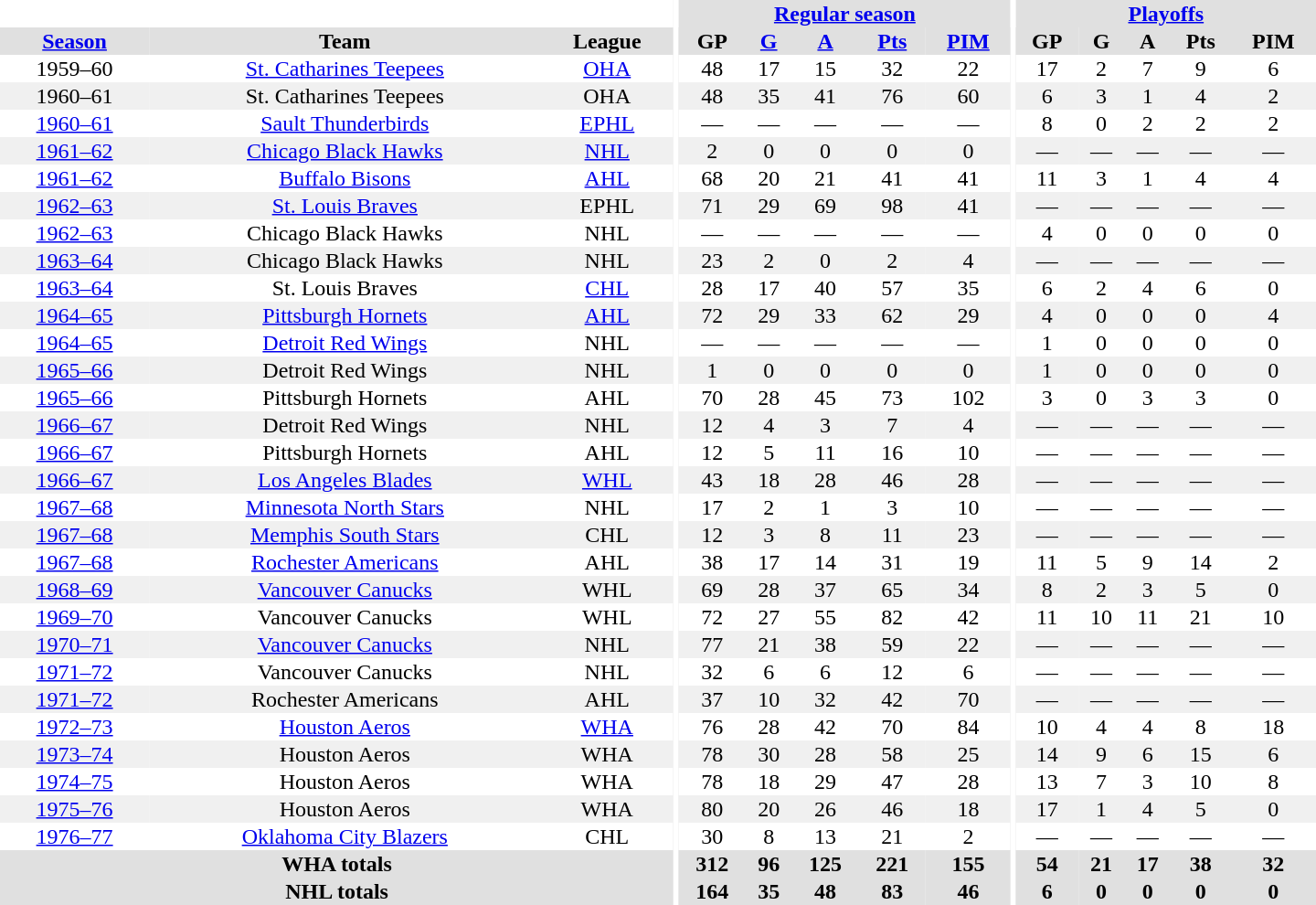<table border="0" cellpadding="1" cellspacing="0" style="text-align:center; width:60em">
<tr bgcolor="#e0e0e0">
<th colspan="3" bgcolor="#ffffff"></th>
<th rowspan="100" bgcolor="#ffffff"></th>
<th colspan="5"><a href='#'>Regular season</a></th>
<th rowspan="100" bgcolor="#ffffff"></th>
<th colspan="5"><a href='#'>Playoffs</a></th>
</tr>
<tr bgcolor="#e0e0e0">
<th><a href='#'>Season</a></th>
<th>Team</th>
<th>League</th>
<th>GP</th>
<th><a href='#'>G</a></th>
<th><a href='#'>A</a></th>
<th><a href='#'>Pts</a></th>
<th><a href='#'>PIM</a></th>
<th>GP</th>
<th>G</th>
<th>A</th>
<th>Pts</th>
<th>PIM</th>
</tr>
<tr>
<td>1959–60</td>
<td><a href='#'>St. Catharines Teepees</a></td>
<td><a href='#'>OHA</a></td>
<td>48</td>
<td>17</td>
<td>15</td>
<td>32</td>
<td>22</td>
<td>17</td>
<td>2</td>
<td>7</td>
<td>9</td>
<td>6</td>
</tr>
<tr bgcolor="#f0f0f0">
<td>1960–61</td>
<td>St. Catharines Teepees</td>
<td>OHA</td>
<td>48</td>
<td>35</td>
<td>41</td>
<td>76</td>
<td>60</td>
<td>6</td>
<td>3</td>
<td>1</td>
<td>4</td>
<td>2</td>
</tr>
<tr>
<td><a href='#'>1960–61</a></td>
<td><a href='#'>Sault Thunderbirds</a></td>
<td><a href='#'>EPHL</a></td>
<td>—</td>
<td>—</td>
<td>—</td>
<td>—</td>
<td>—</td>
<td>8</td>
<td>0</td>
<td>2</td>
<td>2</td>
<td>2</td>
</tr>
<tr bgcolor="#f0f0f0">
<td><a href='#'>1961–62</a></td>
<td><a href='#'>Chicago Black Hawks</a></td>
<td><a href='#'>NHL</a></td>
<td>2</td>
<td>0</td>
<td>0</td>
<td>0</td>
<td>0</td>
<td>—</td>
<td>—</td>
<td>—</td>
<td>—</td>
<td>—</td>
</tr>
<tr>
<td><a href='#'>1961–62</a></td>
<td><a href='#'>Buffalo Bisons</a></td>
<td><a href='#'>AHL</a></td>
<td>68</td>
<td>20</td>
<td>21</td>
<td>41</td>
<td>41</td>
<td>11</td>
<td>3</td>
<td>1</td>
<td>4</td>
<td>4</td>
</tr>
<tr bgcolor="#f0f0f0">
<td><a href='#'>1962–63</a></td>
<td><a href='#'>St. Louis Braves</a></td>
<td>EPHL</td>
<td>71</td>
<td>29</td>
<td>69</td>
<td>98</td>
<td>41</td>
<td>—</td>
<td>—</td>
<td>—</td>
<td>—</td>
<td>—</td>
</tr>
<tr>
<td><a href='#'>1962–63</a></td>
<td>Chicago Black Hawks</td>
<td>NHL</td>
<td>—</td>
<td>—</td>
<td>—</td>
<td>—</td>
<td>—</td>
<td>4</td>
<td>0</td>
<td>0</td>
<td>0</td>
<td>0</td>
</tr>
<tr bgcolor="#f0f0f0">
<td><a href='#'>1963–64</a></td>
<td>Chicago Black Hawks</td>
<td>NHL</td>
<td>23</td>
<td>2</td>
<td>0</td>
<td>2</td>
<td>4</td>
<td>—</td>
<td>—</td>
<td>—</td>
<td>—</td>
<td>—</td>
</tr>
<tr>
<td><a href='#'>1963–64</a></td>
<td>St. Louis Braves</td>
<td><a href='#'>CHL</a></td>
<td>28</td>
<td>17</td>
<td>40</td>
<td>57</td>
<td>35</td>
<td>6</td>
<td>2</td>
<td>4</td>
<td>6</td>
<td>0</td>
</tr>
<tr bgcolor="#f0f0f0">
<td><a href='#'>1964–65</a></td>
<td><a href='#'>Pittsburgh Hornets</a></td>
<td><a href='#'>AHL</a></td>
<td>72</td>
<td>29</td>
<td>33</td>
<td>62</td>
<td>29</td>
<td>4</td>
<td>0</td>
<td>0</td>
<td>0</td>
<td>4</td>
</tr>
<tr>
<td><a href='#'>1964–65</a></td>
<td><a href='#'>Detroit Red Wings</a></td>
<td>NHL</td>
<td>—</td>
<td>—</td>
<td>—</td>
<td>—</td>
<td>—</td>
<td>1</td>
<td>0</td>
<td>0</td>
<td>0</td>
<td>0</td>
</tr>
<tr bgcolor="#f0f0f0">
<td><a href='#'>1965–66</a></td>
<td>Detroit Red Wings</td>
<td>NHL</td>
<td>1</td>
<td>0</td>
<td>0</td>
<td>0</td>
<td>0</td>
<td>1</td>
<td>0</td>
<td>0</td>
<td>0</td>
<td>0</td>
</tr>
<tr>
<td><a href='#'>1965–66</a></td>
<td>Pittsburgh Hornets</td>
<td>AHL</td>
<td>70</td>
<td>28</td>
<td>45</td>
<td>73</td>
<td>102</td>
<td>3</td>
<td>0</td>
<td>3</td>
<td>3</td>
<td>0</td>
</tr>
<tr bgcolor="#f0f0f0">
<td><a href='#'>1966–67</a></td>
<td>Detroit Red Wings</td>
<td>NHL</td>
<td>12</td>
<td>4</td>
<td>3</td>
<td>7</td>
<td>4</td>
<td>—</td>
<td>—</td>
<td>—</td>
<td>—</td>
<td>—</td>
</tr>
<tr>
<td><a href='#'>1966–67</a></td>
<td>Pittsburgh Hornets</td>
<td>AHL</td>
<td>12</td>
<td>5</td>
<td>11</td>
<td>16</td>
<td>10</td>
<td>—</td>
<td>—</td>
<td>—</td>
<td>—</td>
<td>—</td>
</tr>
<tr bgcolor="#f0f0f0">
<td><a href='#'>1966–67</a></td>
<td><a href='#'>Los Angeles Blades</a></td>
<td><a href='#'>WHL</a></td>
<td>43</td>
<td>18</td>
<td>28</td>
<td>46</td>
<td>28</td>
<td>—</td>
<td>—</td>
<td>—</td>
<td>—</td>
<td>—</td>
</tr>
<tr>
<td><a href='#'>1967–68</a></td>
<td><a href='#'>Minnesota North Stars</a></td>
<td>NHL</td>
<td>17</td>
<td>2</td>
<td>1</td>
<td>3</td>
<td>10</td>
<td>—</td>
<td>—</td>
<td>—</td>
<td>—</td>
<td>—</td>
</tr>
<tr bgcolor="#f0f0f0">
<td><a href='#'>1967–68</a></td>
<td><a href='#'>Memphis South Stars</a></td>
<td>CHL</td>
<td>12</td>
<td>3</td>
<td>8</td>
<td>11</td>
<td>23</td>
<td>—</td>
<td>—</td>
<td>—</td>
<td>—</td>
<td>—</td>
</tr>
<tr>
<td><a href='#'>1967–68</a></td>
<td><a href='#'>Rochester Americans</a></td>
<td>AHL</td>
<td>38</td>
<td>17</td>
<td>14</td>
<td>31</td>
<td>19</td>
<td>11</td>
<td>5</td>
<td>9</td>
<td>14</td>
<td>2</td>
</tr>
<tr bgcolor="#f0f0f0">
<td><a href='#'>1968–69</a></td>
<td><a href='#'>Vancouver Canucks</a></td>
<td>WHL</td>
<td>69</td>
<td>28</td>
<td>37</td>
<td>65</td>
<td>34</td>
<td>8</td>
<td>2</td>
<td>3</td>
<td>5</td>
<td>0</td>
</tr>
<tr>
<td><a href='#'>1969–70</a></td>
<td>Vancouver Canucks</td>
<td>WHL</td>
<td>72</td>
<td>27</td>
<td>55</td>
<td>82</td>
<td>42</td>
<td>11</td>
<td>10</td>
<td>11</td>
<td>21</td>
<td>10</td>
</tr>
<tr bgcolor="#f0f0f0">
<td><a href='#'>1970–71</a></td>
<td><a href='#'>Vancouver Canucks</a></td>
<td>NHL</td>
<td>77</td>
<td>21</td>
<td>38</td>
<td>59</td>
<td>22</td>
<td>—</td>
<td>—</td>
<td>—</td>
<td>—</td>
<td>—</td>
</tr>
<tr>
<td><a href='#'>1971–72</a></td>
<td>Vancouver Canucks</td>
<td>NHL</td>
<td>32</td>
<td>6</td>
<td>6</td>
<td>12</td>
<td>6</td>
<td>—</td>
<td>—</td>
<td>—</td>
<td>—</td>
<td>—</td>
</tr>
<tr bgcolor="#f0f0f0">
<td><a href='#'>1971–72</a></td>
<td>Rochester Americans</td>
<td>AHL</td>
<td>37</td>
<td>10</td>
<td>32</td>
<td>42</td>
<td>70</td>
<td>—</td>
<td>—</td>
<td>—</td>
<td>—</td>
<td>—</td>
</tr>
<tr>
<td><a href='#'>1972–73</a></td>
<td><a href='#'>Houston Aeros</a></td>
<td><a href='#'>WHA</a></td>
<td>76</td>
<td>28</td>
<td>42</td>
<td>70</td>
<td>84</td>
<td>10</td>
<td>4</td>
<td>4</td>
<td>8</td>
<td>18</td>
</tr>
<tr bgcolor="#f0f0f0">
<td><a href='#'>1973–74</a></td>
<td>Houston Aeros</td>
<td>WHA</td>
<td>78</td>
<td>30</td>
<td>28</td>
<td>58</td>
<td>25</td>
<td>14</td>
<td>9</td>
<td>6</td>
<td>15</td>
<td>6</td>
</tr>
<tr>
<td><a href='#'>1974–75</a></td>
<td>Houston Aeros</td>
<td>WHA</td>
<td>78</td>
<td>18</td>
<td>29</td>
<td>47</td>
<td>28</td>
<td>13</td>
<td>7</td>
<td>3</td>
<td>10</td>
<td>8</td>
</tr>
<tr bgcolor="#f0f0f0">
<td><a href='#'>1975–76</a></td>
<td>Houston Aeros</td>
<td>WHA</td>
<td>80</td>
<td>20</td>
<td>26</td>
<td>46</td>
<td>18</td>
<td>17</td>
<td>1</td>
<td>4</td>
<td>5</td>
<td>0</td>
</tr>
<tr>
<td><a href='#'>1976–77</a></td>
<td><a href='#'>Oklahoma City Blazers</a></td>
<td>CHL</td>
<td>30</td>
<td>8</td>
<td>13</td>
<td>21</td>
<td>2</td>
<td>—</td>
<td>—</td>
<td>—</td>
<td>—</td>
<td>—</td>
</tr>
<tr bgcolor="#e0e0e0">
<th colspan="3">WHA totals</th>
<th>312</th>
<th>96</th>
<th>125</th>
<th>221</th>
<th>155</th>
<th>54</th>
<th>21</th>
<th>17</th>
<th>38</th>
<th>32</th>
</tr>
<tr bgcolor="#e0e0e0">
<th colspan="3">NHL totals</th>
<th>164</th>
<th>35</th>
<th>48</th>
<th>83</th>
<th>46</th>
<th>6</th>
<th>0</th>
<th>0</th>
<th>0</th>
<th>0</th>
</tr>
</table>
